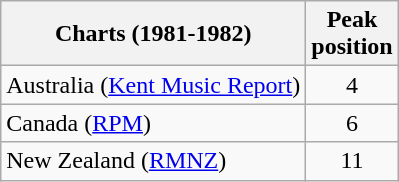<table class="wikitable sortable">
<tr>
<th>Charts (1981-1982)</th>
<th>Peak<br>position</th>
</tr>
<tr>
<td>Australia (<a href='#'>Kent Music Report</a>)</td>
<td align="center">4</td>
</tr>
<tr>
<td>Canada (<a href='#'>RPM</a>)</td>
<td style="text-align:center;">6</td>
</tr>
<tr>
<td>New Zealand (<a href='#'>RMNZ</a>)</td>
<td style="text-align:center;">11</td>
</tr>
</table>
